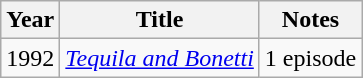<table class="wikitable">
<tr>
<th>Year</th>
<th>Title</th>
<th>Notes</th>
</tr>
<tr>
<td>1992</td>
<td><em><a href='#'>Tequila and Bonetti</a></em></td>
<td>1 episode</td>
</tr>
</table>
